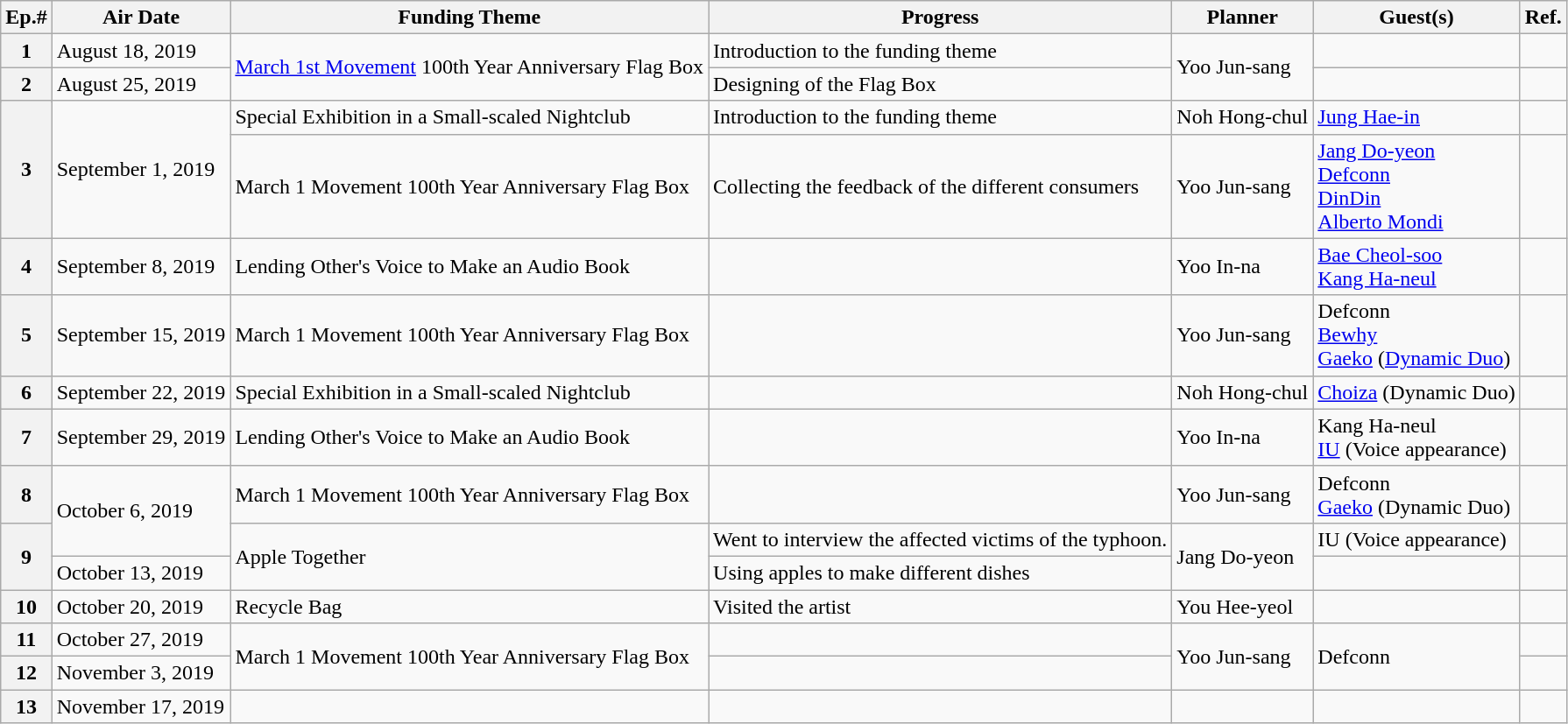<table class="wikitable">
<tr>
<th>Ep.#</th>
<th>Air Date</th>
<th>Funding Theme</th>
<th>Progress</th>
<th>Planner</th>
<th>Guest(s)</th>
<th>Ref.</th>
</tr>
<tr>
<th>1</th>
<td>August 18, 2019</td>
<td rowspan=2><a href='#'>March 1st Movement</a> 100th Year Anniversary Flag Box</td>
<td>Introduction to the funding theme</td>
<td rowspan=2>Yoo Jun-sang</td>
<td></td>
<td></td>
</tr>
<tr>
<th rowspan=2>2</th>
<td rowspan=2>August 25, 2019</td>
<td>Designing of the Flag Box</td>
<td></td>
<td></td>
</tr>
<tr>
<td rowspan=2>Special Exhibition in a Small-scaled Nightclub</td>
<td rowspan=2>Introduction to the funding theme</td>
<td rowspan=2>Noh Hong-chul</td>
<td rowspan=2><a href='#'>Jung Hae-in</a></td>
<td rowspan=2></td>
</tr>
<tr>
<th rowspan=2>3</th>
<td rowspan=2>September 1, 2019</td>
</tr>
<tr>
<td>March 1 Movement 100th Year Anniversary Flag Box</td>
<td>Collecting the feedback of the different consumers</td>
<td>Yoo Jun-sang</td>
<td><a href='#'>Jang Do-yeon</a><br><a href='#'>Defconn</a><br><a href='#'>DinDin</a><br><a href='#'>Alberto Mondi</a></td>
<td></td>
</tr>
<tr>
<th>4</th>
<td>September 8, 2019</td>
<td>Lending Other's Voice to Make an Audio Book</td>
<td></td>
<td>Yoo In-na</td>
<td><a href='#'>Bae Cheol-soo</a><br><a href='#'>Kang Ha-neul</a></td>
<td></td>
</tr>
<tr>
<th>5</th>
<td>September 15, 2019</td>
<td>March 1 Movement 100th Year Anniversary Flag Box</td>
<td></td>
<td>Yoo Jun-sang</td>
<td>Defconn<br><a href='#'>Bewhy</a><br><a href='#'>Gaeko</a> (<a href='#'>Dynamic Duo</a>)</td>
<td></td>
</tr>
<tr>
<th>6</th>
<td>September 22, 2019</td>
<td>Special Exhibition in a Small-scaled Nightclub</td>
<td></td>
<td>Noh Hong-chul</td>
<td><a href='#'>Choiza</a> (Dynamic Duo)</td>
<td></td>
</tr>
<tr>
<th>7</th>
<td>September 29, 2019</td>
<td>Lending Other's Voice to Make an Audio Book</td>
<td></td>
<td>Yoo In-na</td>
<td>Kang Ha-neul<br><a href='#'>IU</a> (Voice appearance)</td>
<td></td>
</tr>
<tr>
<th>8</th>
<td rowspan=2>October 6, 2019</td>
<td>March 1 Movement 100th Year Anniversary Flag Box</td>
<td></td>
<td>Yoo Jun-sang</td>
<td>Defconn<br><a href='#'>Gaeko</a> (Dynamic Duo)</td>
<td></td>
</tr>
<tr>
<th rowspan=2>9</th>
<td rowspan=2>Apple Together</td>
<td>Went to interview the affected victims of the typhoon.</td>
<td rowspan=2>Jang Do-yeon</td>
<td>IU (Voice appearance)</td>
<td></td>
</tr>
<tr>
<td>October 13, 2019</td>
<td>Using apples to make different dishes</td>
<td></td>
<td></td>
</tr>
<tr>
<th>10</th>
<td>October 20, 2019</td>
<td>Recycle Bag</td>
<td>Visited the artist</td>
<td>You Hee-yeol</td>
<td></td>
<td></td>
</tr>
<tr>
<th>11</th>
<td>October 27, 2019</td>
<td rowspan=2>March 1 Movement 100th Year Anniversary Flag Box</td>
<td></td>
<td rowspan=2>Yoo Jun-sang</td>
<td rowspan=2>Defconn</td>
<td></td>
</tr>
<tr>
<th>12</th>
<td>November 3, 2019</td>
<td></td>
<td></td>
</tr>
<tr>
<th>13</th>
<td>November 17, 2019</td>
<td></td>
<td></td>
<td></td>
<td></td>
<td></td>
</tr>
</table>
